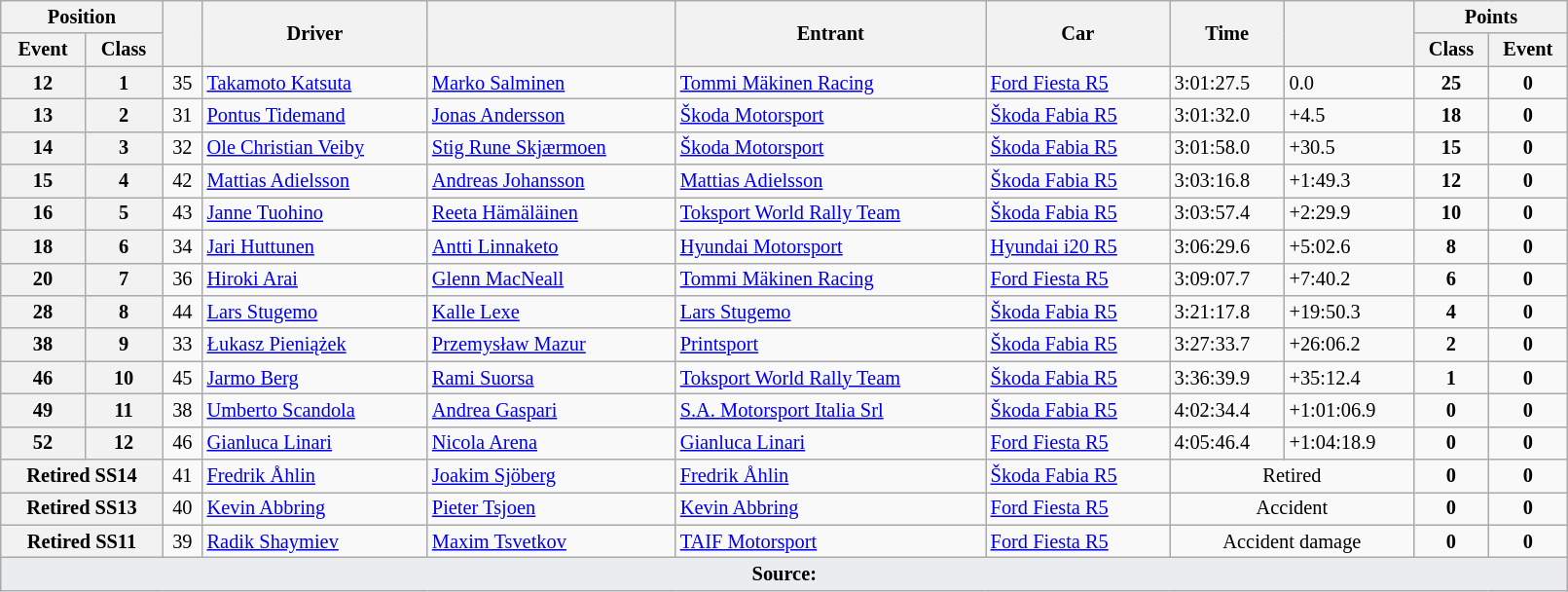<table class="wikitable" width=85% style="font-size: 85%;">
<tr>
<th colspan="2">Position</th>
<th rowspan="2"></th>
<th rowspan="2">Driver</th>
<th rowspan="2"></th>
<th rowspan="2">Entrant</th>
<th rowspan="2">Car</th>
<th rowspan="2">Time</th>
<th rowspan="2"></th>
<th colspan="2">Points</th>
</tr>
<tr>
<th>Event</th>
<th>Class</th>
<th>Class</th>
<th>Event</th>
</tr>
<tr>
<th>12</th>
<th>1</th>
<td align="center">35</td>
<td><a href='#'>Takamoto Katsuta</a></td>
<td><a href='#'>Marko Salminen</a></td>
<td><a href='#'>Tommi Mäkinen Racing</a></td>
<td><a href='#'>Ford Fiesta R5</a></td>
<td>3:01:27.5</td>
<td>0.0</td>
<td align="center"><strong>25</strong></td>
<td align="center"><strong>0</strong></td>
</tr>
<tr>
<th>13</th>
<th>2</th>
<td align="center">31</td>
<td><a href='#'>Pontus Tidemand</a></td>
<td><a href='#'>Jonas Andersson</a></td>
<td><a href='#'>Škoda Motorsport</a></td>
<td nowrap><a href='#'>Škoda Fabia R5</a></td>
<td>3:01:32.0</td>
<td>+4.5</td>
<td align="center"><strong>18</strong></td>
<td align="center"><strong>0</strong></td>
</tr>
<tr>
<th>14</th>
<th>3</th>
<td align="center">32</td>
<td nowrap><a href='#'>Ole Christian Veiby</a></td>
<td nowrap><a href='#'>Stig Rune Skjærmoen</a></td>
<td><a href='#'>Škoda Motorsport</a></td>
<td><a href='#'>Škoda Fabia R5</a></td>
<td>3:01:58.0</td>
<td>+30.5</td>
<td align="center"><strong>15</strong></td>
<td align="center"><strong>0</strong></td>
</tr>
<tr>
<th>15</th>
<th>4</th>
<td align="center">42</td>
<td><a href='#'>Mattias Adielsson</a></td>
<td><a href='#'>Andreas Johansson</a></td>
<td><a href='#'>Mattias Adielsson</a></td>
<td><a href='#'>Škoda Fabia R5</a></td>
<td>3:03:16.8</td>
<td>+1:49.3</td>
<td align="center"><strong>12</strong></td>
<td align="center"><strong>0</strong></td>
</tr>
<tr>
<th>16</th>
<th>5</th>
<td align="center">43</td>
<td><a href='#'>Janne Tuohino</a></td>
<td><a href='#'>Reeta Hämäläinen</a></td>
<td><a href='#'>Toksport World Rally Team</a></td>
<td><a href='#'>Škoda Fabia R5</a></td>
<td>3:03:57.4</td>
<td>+2:29.9</td>
<td align="center"><strong>10</strong></td>
<td align="center"><strong>0</strong></td>
</tr>
<tr>
<th>18</th>
<th>6</th>
<td align="center">34</td>
<td><a href='#'>Jari Huttunen</a></td>
<td><a href='#'>Antti Linnaketo</a></td>
<td><a href='#'>Hyundai Motorsport</a></td>
<td><a href='#'>Hyundai i20 R5</a></td>
<td>3:06:29.6</td>
<td>+5:02.6</td>
<td align="center"><strong>8</strong></td>
<td align="center"><strong>0</strong></td>
</tr>
<tr>
<th>20</th>
<th>7</th>
<td align="center">36</td>
<td><a href='#'>Hiroki Arai</a></td>
<td><a href='#'>Glenn MacNeall</a></td>
<td><a href='#'>Tommi Mäkinen Racing</a></td>
<td><a href='#'>Ford Fiesta R5</a></td>
<td>3:09:07.7</td>
<td>+7:40.2</td>
<td align="center"><strong>6</strong></td>
<td align="center"><strong>0</strong></td>
</tr>
<tr>
<th>28</th>
<th>8</th>
<td align="center">44</td>
<td><a href='#'>Lars Stugemo</a></td>
<td><a href='#'>Kalle Lexe</a></td>
<td><a href='#'>Lars Stugemo</a></td>
<td><a href='#'>Škoda Fabia R5</a></td>
<td>3:21:17.8</td>
<td>+19:50.3</td>
<td align="center"><strong>4</strong></td>
<td align="center"><strong>0</strong></td>
</tr>
<tr>
<th>38</th>
<th>9</th>
<td align="center">33</td>
<td><a href='#'>Łukasz Pieniążek</a></td>
<td><a href='#'>Przemysław Mazur</a></td>
<td><a href='#'>Printsport</a></td>
<td><a href='#'>Škoda Fabia R5</a></td>
<td>3:27:33.7</td>
<td>+26:06.2</td>
<td align="center"><strong>2</strong></td>
<td align="center"><strong>0</strong></td>
</tr>
<tr>
<th>46</th>
<th>10</th>
<td align="center">45</td>
<td><a href='#'>Jarmo Berg</a></td>
<td><a href='#'>Rami Suorsa</a></td>
<td nowrap><a href='#'>Toksport World Rally Team</a></td>
<td><a href='#'>Škoda Fabia R5</a></td>
<td>3:36:39.9</td>
<td>+35:12.4</td>
<td align="center"><strong>1</strong></td>
<td align="center"><strong>0</strong></td>
</tr>
<tr>
<th>49</th>
<th>11</th>
<td align="center">38</td>
<td nowrap><a href='#'>Umberto Scandola</a></td>
<td><a href='#'>Andrea Gaspari</a></td>
<td><a href='#'>S.A. Motorsport Italia Srl</a></td>
<td><a href='#'>Škoda Fabia R5</a></td>
<td>4:02:34.4</td>
<td>+1:01:06.9</td>
<td align="center"><strong>0</strong></td>
<td align="center"><strong>0</strong></td>
</tr>
<tr>
<th>52</th>
<th>12</th>
<td align="center">46</td>
<td><a href='#'>Gianluca Linari</a></td>
<td><a href='#'>Nicola Arena</a></td>
<td><a href='#'>Gianluca Linari</a></td>
<td><a href='#'>Ford Fiesta R5</a></td>
<td>4:05:46.4</td>
<td>+1:04:18.9</td>
<td align="center"><strong>0</strong></td>
<td align="center"><strong>0</strong></td>
</tr>
<tr>
<th align="center" colspan="2" nowrap>Retired SS14</th>
<td align="center">41</td>
<td><a href='#'>Fredrik Åhlin</a></td>
<td><a href='#'>Joakim Sjöberg</a></td>
<td><a href='#'>Fredrik Åhlin</a></td>
<td><a href='#'>Škoda Fabia R5</a></td>
<td align="center" colspan="2">Retired</td>
<td align="center"><strong>0</strong></td>
<td align="center"><strong>0</strong></td>
</tr>
<tr>
<th align="center" colspan="2" nowrap>Retired SS13</th>
<td align="center">40</td>
<td><a href='#'>Kevin Abbring</a></td>
<td><a href='#'>Pieter Tsjoen</a></td>
<td><a href='#'>Kevin Abbring</a></td>
<td><a href='#'>Ford Fiesta R5</a></td>
<td align="center" colspan="2">Accident</td>
<td align="center"><strong>0</strong></td>
<td align="center"><strong>0</strong></td>
</tr>
<tr>
<th align="center" colspan="2" nowrap>Retired SS11</th>
<td align="center">39</td>
<td><a href='#'>Radik Shaymiev</a></td>
<td><a href='#'>Maxim Tsvetkov</a></td>
<td><a href='#'>TAIF Motorsport</a></td>
<td><a href='#'>Ford Fiesta R5</a></td>
<td align="center" colspan="2">Accident damage</td>
<td align="center"><strong>0</strong></td>
<td align="center"><strong>0</strong></td>
</tr>
<tr>
<td style="background-color:#EAECF0; text-align:center" colspan="11"><strong>Source:</strong></td>
</tr>
</table>
